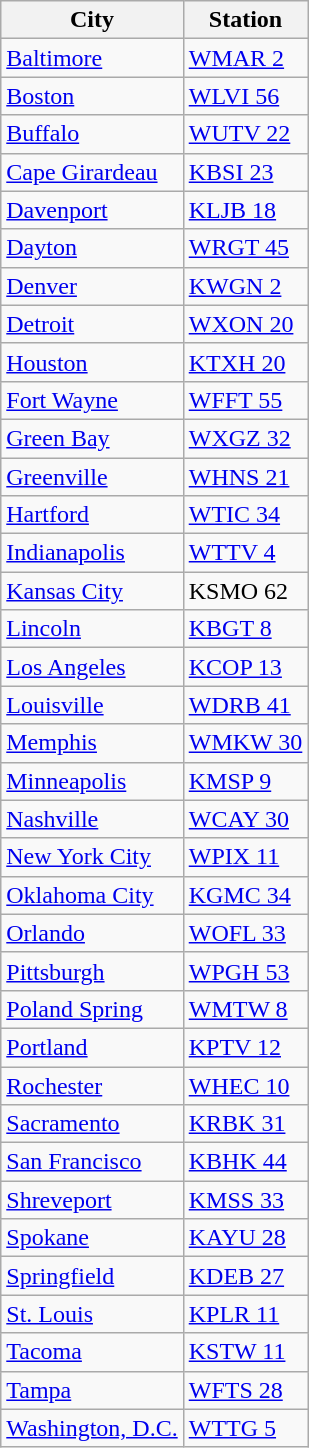<table class="wikitable sortable">
<tr>
<th>City</th>
<th>Station</th>
</tr>
<tr>
<td><a href='#'>Baltimore</a></td>
<td><a href='#'>WMAR 2</a></td>
</tr>
<tr>
<td><a href='#'>Boston</a></td>
<td><a href='#'>WLVI 56</a></td>
</tr>
<tr>
<td><a href='#'>Buffalo</a></td>
<td><a href='#'>WUTV 22</a></td>
</tr>
<tr>
<td><a href='#'>Cape Girardeau</a></td>
<td><a href='#'>KBSI 23</a></td>
</tr>
<tr>
<td><a href='#'>Davenport</a></td>
<td><a href='#'>KLJB 18</a></td>
</tr>
<tr>
<td><a href='#'>Dayton</a></td>
<td><a href='#'>WRGT 45</a></td>
</tr>
<tr>
<td><a href='#'>Denver</a></td>
<td><a href='#'>KWGN 2</a></td>
</tr>
<tr>
<td><a href='#'>Detroit</a></td>
<td><a href='#'>WXON 20</a></td>
</tr>
<tr>
<td><a href='#'>Houston</a></td>
<td><a href='#'>KTXH 20</a></td>
</tr>
<tr>
<td><a href='#'>Fort Wayne</a></td>
<td><a href='#'>WFFT 55</a></td>
</tr>
<tr>
<td><a href='#'>Green Bay</a></td>
<td><a href='#'>WXGZ 32</a></td>
</tr>
<tr>
<td><a href='#'>Greenville</a></td>
<td><a href='#'>WHNS 21</a></td>
</tr>
<tr>
<td><a href='#'>Hartford</a></td>
<td><a href='#'>WTIC 34</a></td>
</tr>
<tr>
<td><a href='#'>Indianapolis</a></td>
<td><a href='#'>WTTV 4</a></td>
</tr>
<tr>
<td><a href='#'>Kansas City</a></td>
<td>KSMO 62</td>
</tr>
<tr>
<td><a href='#'>Lincoln</a></td>
<td><a href='#'>KBGT 8</a></td>
</tr>
<tr>
<td><a href='#'>Los Angeles</a></td>
<td><a href='#'>KCOP 13</a></td>
</tr>
<tr>
<td><a href='#'>Louisville</a></td>
<td><a href='#'>WDRB 41</a></td>
</tr>
<tr>
<td><a href='#'>Memphis</a></td>
<td><a href='#'>WMKW 30</a></td>
</tr>
<tr>
<td><a href='#'>Minneapolis</a></td>
<td><a href='#'>KMSP 9</a></td>
</tr>
<tr>
<td><a href='#'>Nashville</a></td>
<td><a href='#'>WCAY 30</a></td>
</tr>
<tr>
<td><a href='#'>New York City</a></td>
<td><a href='#'> WPIX 11</a></td>
</tr>
<tr>
<td><a href='#'>Oklahoma City</a></td>
<td><a href='#'>KGMC 34</a></td>
</tr>
<tr>
<td><a href='#'>Orlando</a></td>
<td><a href='#'>WOFL 33</a></td>
</tr>
<tr>
<td><a href='#'>Pittsburgh</a></td>
<td><a href='#'>WPGH 53</a></td>
</tr>
<tr>
<td><a href='#'>Poland Spring</a></td>
<td><a href='#'>WMTW 8</a></td>
</tr>
<tr>
<td><a href='#'>Portland</a></td>
<td><a href='#'>KPTV 12</a></td>
</tr>
<tr>
<td><a href='#'>Rochester</a></td>
<td><a href='#'>WHEC 10</a></td>
</tr>
<tr>
<td><a href='#'>Sacramento</a></td>
<td><a href='#'>KRBK 31</a></td>
</tr>
<tr>
<td><a href='#'>San Francisco</a></td>
<td><a href='#'>KBHK 44</a></td>
</tr>
<tr>
<td><a href='#'>Shreveport</a></td>
<td><a href='#'>KMSS 33</a></td>
</tr>
<tr>
<td><a href='#'>Spokane</a></td>
<td><a href='#'>KAYU 28</a></td>
</tr>
<tr>
<td><a href='#'>Springfield</a></td>
<td><a href='#'>KDEB 27</a></td>
</tr>
<tr>
<td><a href='#'>St. Louis</a></td>
<td><a href='#'>KPLR 11</a></td>
</tr>
<tr>
<td><a href='#'>Tacoma</a></td>
<td><a href='#'>KSTW 11</a></td>
</tr>
<tr>
<td><a href='#'>Tampa</a></td>
<td><a href='#'>WFTS 28</a></td>
</tr>
<tr>
<td><a href='#'>Washington, D.C.</a></td>
<td><a href='#'>WTTG 5</a></td>
</tr>
</table>
